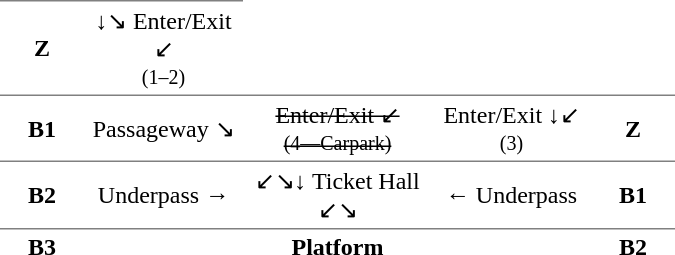<table table border=0 cellspacing=0 cellpadding=3>
<tr>
<td style="border-top:solid 1px gray;" width="50" align=center><strong>Z</strong></td>
<td style="border-top:solid 1px gray;" width="100" align=center>↓↘ Enter/Exit ↙<br><small>(1–2)</small></td>
</tr>
<tr>
<td style="border-top:solid 1px gray;" width="50" align=center><strong>B1</strong></td>
<td style="border-top:solid 1px gray;" width="100" align=center>Passageway ↘</td>
<td style="border-top:solid 1px gray;" width="120" align=center><s>Enter/Exit ↙<br><small>(4—Carpark)</small></s></td>
<td style="border-top:solid 1px gray;" width="100" align=center>Enter/Exit ↓↙<br><small>(3)</small></td>
<th style="border-top:solid 1px gray;" width="50" align=center><strong>Z</strong></th>
</tr>
<tr>
<td style="border-top:solid 1px gray;" width="50" align=center><strong> B2</strong></td>
<td style="border-top:solid 1px gray;" width="100" align=center>Underpass →</td>
<td style="border-top:solid 1px gray;" width="120" align=center>↙↘↓ Ticket Hall ↙↘</td>
<td style="border-top:solid 1px gray;" width="100" align=center>← Underpass</td>
<td style="border-top:solid 1px gray;" width="50" align=center><strong>B1</strong></td>
</tr>
<tr>
<td style="border-top:solid 1px gray;" width="50" align=center><strong>B3</strong></td>
<td colspan="3" style="border-top:solid 1px gray;" width="120" align=center><strong>Platform</strong></td>
<td style="border-top:solid 1px gray;" width="50" align=center><strong>B2</strong></td>
</tr>
</table>
